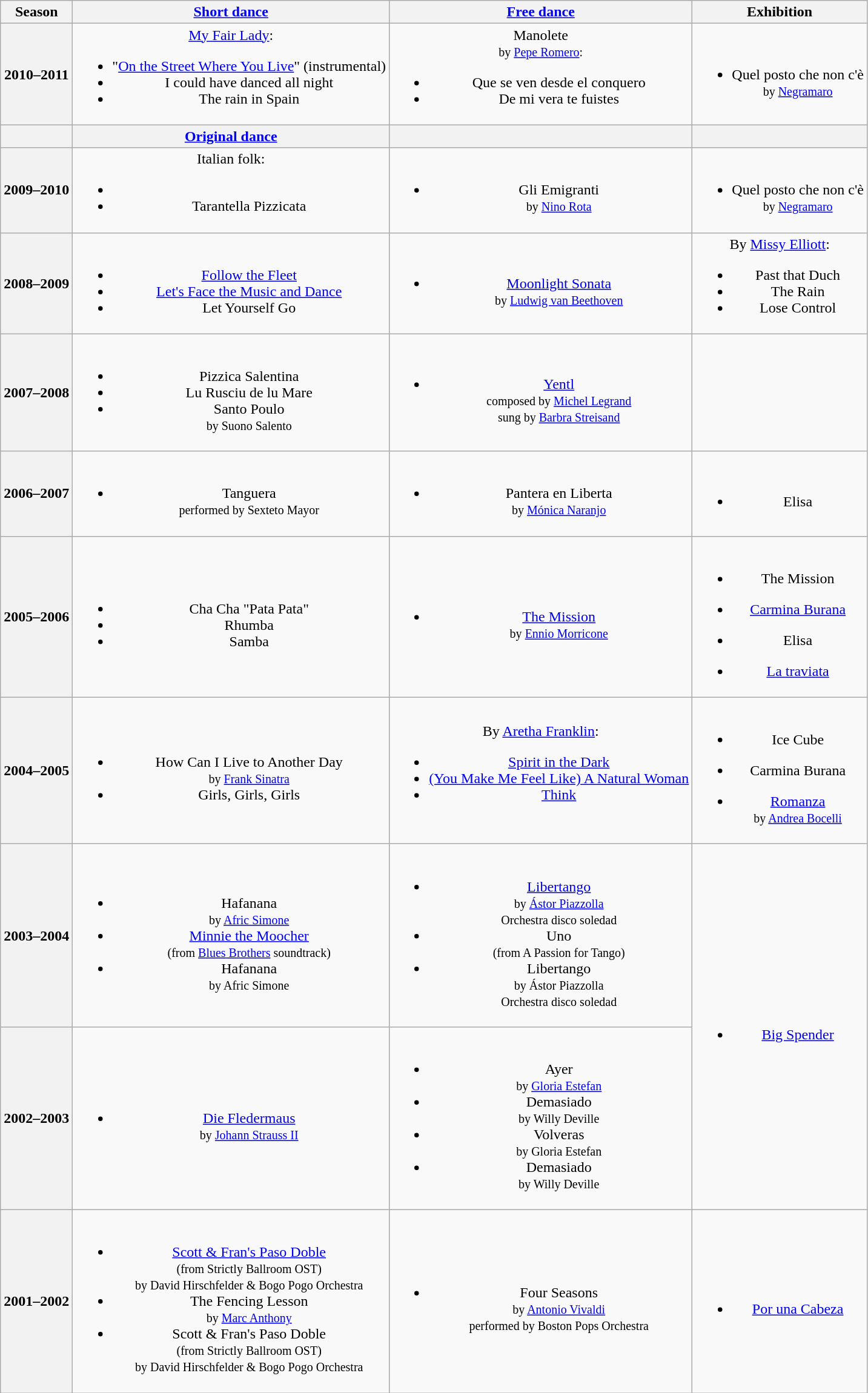<table class="wikitable" style="text-align:center">
<tr>
<th>Season</th>
<th><a href='#'>Short dance</a></th>
<th><a href='#'>Free dance</a></th>
<th>Exhibition</th>
</tr>
<tr>
<th>2010–2011 <br></th>
<td><a href='#'>My Fair Lady</a>:<br><ul><li>"<a href='#'>On the Street Where You Live</a>" (instrumental)</li><li>I could have danced all night</li><li>The rain in Spain</li></ul></td>
<td>Manolete <br><small> by <a href='#'>Pepe Romero</a>:</small><br><ul><li>Que se ven desde el conquero</li><li>De mi vera te fuistes</li></ul></td>
<td><br><ul><li>Quel posto che non c'è <br><small> by <a href='#'>Negramaro</a> </small></li></ul></td>
</tr>
<tr>
<th></th>
<th><a href='#'>Original dance</a></th>
<th></th>
<th></th>
</tr>
<tr>
<th>2009–2010 <br></th>
<td>Italian folk:<br><ul><li></li><li>Tarantella Pizzicata</li></ul></td>
<td><br><ul><li>Gli Emigranti <br><small> by <a href='#'>Nino Rota</a> </small></li></ul></td>
<td><br><ul><li>Quel posto che non c'è <br><small> by <a href='#'>Negramaro</a> </small></li></ul></td>
</tr>
<tr>
<th>2008–2009 <br></th>
<td><br><ul><li><a href='#'>Follow the Fleet</a></li><li><a href='#'>Let's Face the Music and Dance</a></li><li>Let Yourself Go</li></ul></td>
<td><br><ul><li><a href='#'>Moonlight Sonata</a> <br><small> by <a href='#'>Ludwig van Beethoven</a> </small></li></ul></td>
<td>By <a href='#'>Missy Elliott</a>:<br><ul><li>Past that Duch</li><li>The Rain</li><li>Lose Control</li></ul></td>
</tr>
<tr>
<th>2007–2008 <br></th>
<td><br><ul><li>Pizzica Salentina</li><li>Lu Rusciu de lu Mare</li><li>Santo Poulo <br><small> by Suono Salento </small></li></ul></td>
<td><br><ul><li><a href='#'>Yentl</a> <br><small> composed by <a href='#'>Michel Legrand</a> <br> sung by <a href='#'>Barbra Streisand</a> </small></li></ul></td>
<td></td>
</tr>
<tr>
<th>2006–2007 <br></th>
<td><br><ul><li>Tanguera <br><small> performed by Sexteto Mayor </small></li></ul></td>
<td><br><ul><li>Pantera en Liberta <br><small> by <a href='#'>Mónica Naranjo</a> </small></li></ul></td>
<td><br><ul><li>Elisa</li></ul></td>
</tr>
<tr>
<th>2005–2006 <br></th>
<td><br><ul><li>Cha Cha "Pata Pata"</li><li>Rhumba</li><li>Samba</li></ul></td>
<td><br><ul><li><a href='#'>The Mission</a> <br><small> by <a href='#'>Ennio Morricone</a> </small></li></ul></td>
<td><br><ul><li>The Mission</li></ul><ul><li><a href='#'>Carmina Burana</a></li></ul><ul><li>Elisa</li></ul><ul><li><a href='#'>La traviata</a></li></ul></td>
</tr>
<tr>
<th>2004–2005 <br></th>
<td><br><ul><li>How Can I Live to Another Day <br><small> by <a href='#'>Frank Sinatra</a> </small></li><li>Girls, Girls, Girls</li></ul></td>
<td>By <a href='#'>Aretha Franklin</a>:<br><ul><li><a href='#'>Spirit in the Dark</a></li><li><a href='#'>(You Make Me Feel Like) A Natural Woman</a></li><li><a href='#'>Think</a></li></ul></td>
<td><br><ul><li>Ice Cube</li></ul><ul><li>Carmina Burana</li></ul><ul><li><a href='#'>Romanza</a> <br><small> by <a href='#'>Andrea Bocelli</a></small></li></ul></td>
</tr>
<tr>
<th>2003–2004 <br></th>
<td><br><ul><li>Hafanana <br><small> by <a href='#'>Afric Simone</a> </small></li><li><a href='#'>Minnie the Moocher</a> <br><small> (from <a href='#'>Blues Brothers</a> soundtrack) </small></li><li>Hafanana <br><small> by Afric Simone </small></li></ul></td>
<td><br><ul><li><a href='#'>Libertango</a> <br><small> by <a href='#'>Ástor Piazzolla</a> <br> Orchestra disco soledad </small></li><li>Uno <br><small> (from A Passion for Tango) </small></li><li>Libertango <br><small> by Ástor Piazzolla <br> Orchestra disco soledad </small></li></ul></td>
<td rowspan=2><br><ul><li><a href='#'>Big Spender</a></li></ul></td>
</tr>
<tr>
<th>2002–2003 <br></th>
<td><br><ul><li><a href='#'>Die Fledermaus</a> <br><small> by <a href='#'>Johann Strauss II</a> </small></li></ul></td>
<td><br><ul><li>Ayer <br><small> by <a href='#'>Gloria Estefan</a> </small></li><li>Demasiado <br><small> by Willy Deville </small></li><li>Volveras <br><small> by Gloria Estefan </small></li><li>Demasiado <br><small> by Willy Deville </small></li></ul></td>
</tr>
<tr>
<th>2001–2002 <br></th>
<td><br><ul><li><a href='#'>Scott & Fran's Paso Doble</a> <br><small> (from Strictly Ballroom OST) <br> by David Hirschfelder & Bogo Pogo Orchestra </small></li><li>The Fencing Lesson <br><small> by <a href='#'>Marc Anthony</a> </small></li><li>Scott & Fran's Paso Doble <br><small> (from Strictly Ballroom OST) <br> by David Hirschfelder & Bogo Pogo Orchestra </small></li></ul></td>
<td><br><ul><li>Four Seasons <br><small> by <a href='#'>Antonio Vivaldi</a> <br> performed by Boston Pops Orchestra </small></li></ul></td>
<td><br><ul><li><a href='#'>Por una Cabeza</a></li></ul></td>
</tr>
</table>
